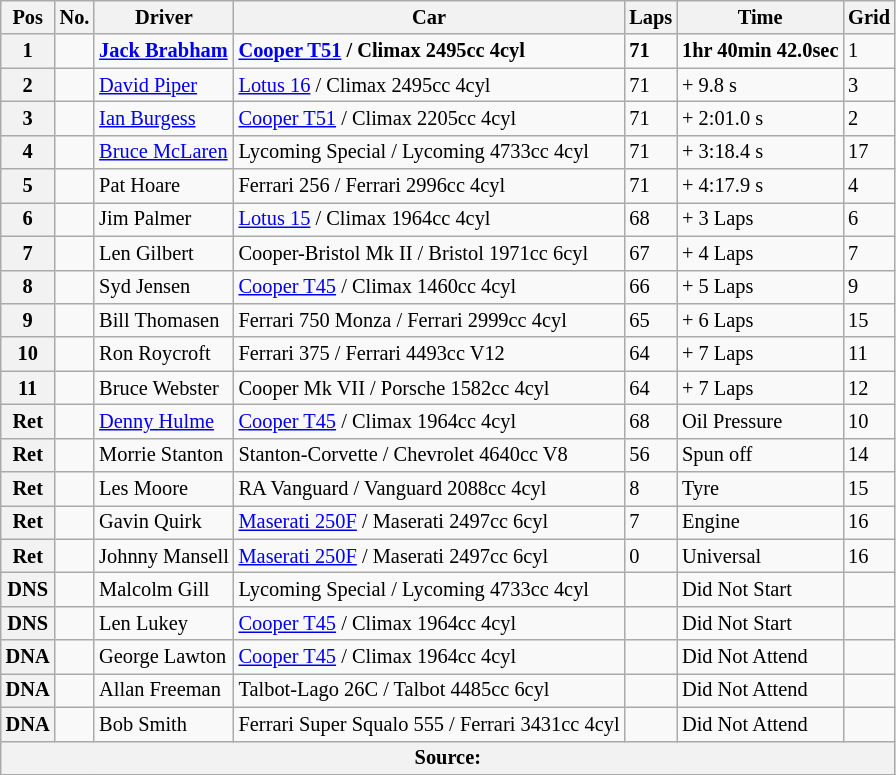<table class="wikitable" style="font-size: 85%;">
<tr>
<th>Pos</th>
<th>No.</th>
<th>Driver</th>
<th>Car</th>
<th>Laps</th>
<th>Time</th>
<th>Grid</th>
</tr>
<tr>
<th><strong>1</strong></th>
<td></td>
<td><strong> <a href='#'>Jack Brabham</a></strong></td>
<td><strong><a href='#'>Cooper T51</a> / Climax 2495cc 4cyl</strong></td>
<td><strong>71</strong></td>
<td><strong>1hr 40min 42.0sec</strong></td>
<td>1</td>
</tr>
<tr>
<th>2</th>
<td></td>
<td> <a href='#'>David Piper</a></td>
<td><a href='#'>Lotus 16</a> / Climax 2495cc 4cyl</td>
<td>71</td>
<td>+ 9.8 s</td>
<td>3</td>
</tr>
<tr>
<th>3</th>
<td></td>
<td> <a href='#'>Ian Burgess</a></td>
<td><a href='#'>Cooper T51</a> / Climax 2205cc 4cyl</td>
<td>71</td>
<td>+ 2:01.0 s</td>
<td>2</td>
</tr>
<tr>
<th>4</th>
<td></td>
<td> <a href='#'>Bruce McLaren</a></td>
<td>Lycoming Special / Lycoming 4733cc 4cyl</td>
<td>71</td>
<td>+ 3:18.4 s</td>
<td>17</td>
</tr>
<tr>
<th>5</th>
<td></td>
<td> Pat Hoare</td>
<td>Ferrari 256 / Ferrari 2996cc 4cyl</td>
<td>71</td>
<td>+ 4:17.9 s</td>
<td>4</td>
</tr>
<tr>
<th>6</th>
<td></td>
<td> Jim Palmer</td>
<td><a href='#'>Lotus 15</a> / Climax 1964cc 4cyl</td>
<td>68</td>
<td>+ 3 Laps</td>
<td>6</td>
</tr>
<tr>
<th>7</th>
<td></td>
<td> Len Gilbert</td>
<td>Cooper-Bristol Mk II / Bristol 1971cc 6cyl</td>
<td>67</td>
<td>+ 4 Laps</td>
<td>7</td>
</tr>
<tr>
<th>8</th>
<td></td>
<td> Syd Jensen</td>
<td><a href='#'>Cooper T45</a> / Climax 1460cc 4cyl</td>
<td>66</td>
<td>+ 5 Laps</td>
<td>9</td>
</tr>
<tr>
<th>9</th>
<td></td>
<td> Bill Thomasen</td>
<td>Ferrari 750 Monza / Ferrari 2999cc 4cyl</td>
<td>65</td>
<td>+ 6 Laps</td>
<td>15</td>
</tr>
<tr>
<th>10</th>
<td></td>
<td> Ron Roycroft</td>
<td>Ferrari 375 / Ferrari 4493cc V12</td>
<td>64</td>
<td>+ 7 Laps</td>
<td>11</td>
</tr>
<tr>
<th>11</th>
<td></td>
<td> Bruce Webster</td>
<td>Cooper Mk VII / Porsche 1582cc 4cyl</td>
<td>64</td>
<td>+ 7 Laps</td>
<td>12</td>
</tr>
<tr>
<th>Ret</th>
<td></td>
<td> <a href='#'>Denny Hulme</a></td>
<td><a href='#'>Cooper T45</a> / Climax 1964cc 4cyl</td>
<td>68</td>
<td>Oil Pressure</td>
<td>10</td>
</tr>
<tr>
<th>Ret</th>
<td></td>
<td> Morrie Stanton</td>
<td>Stanton-Corvette / Chevrolet 4640cc V8</td>
<td>56</td>
<td>Spun off</td>
<td>14</td>
</tr>
<tr>
<th>Ret</th>
<td></td>
<td> Les Moore</td>
<td>RA Vanguard / Vanguard 2088cc 4cyl</td>
<td>8</td>
<td>Tyre</td>
<td>15</td>
</tr>
<tr>
<th>Ret</th>
<td></td>
<td> Gavin Quirk</td>
<td><a href='#'>Maserati 250F</a> / Maserati 2497cc 6cyl</td>
<td>7</td>
<td>Engine</td>
<td>16</td>
</tr>
<tr>
<th>Ret</th>
<td></td>
<td> Johnny Mansell</td>
<td><a href='#'>Maserati 250F</a> / Maserati 2497cc 6cyl</td>
<td>0</td>
<td>Universal</td>
<td>16</td>
</tr>
<tr>
<th>DNS</th>
<td></td>
<td> Malcolm Gill</td>
<td>Lycoming Special / Lycoming 4733cc 4cyl</td>
<td></td>
<td>Did Not Start</td>
<td></td>
</tr>
<tr>
<th>DNS</th>
<td></td>
<td> Len Lukey</td>
<td><a href='#'>Cooper T45</a> / Climax 1964cc 4cyl</td>
<td></td>
<td>Did Not Start</td>
<td></td>
</tr>
<tr>
<th>DNA</th>
<td></td>
<td> George Lawton</td>
<td><a href='#'>Cooper T45</a> / Climax 1964cc 4cyl</td>
<td></td>
<td>Did Not Attend</td>
<td></td>
</tr>
<tr>
<th>DNA</th>
<td></td>
<td> Allan Freeman</td>
<td>Talbot-Lago 26C / Talbot 4485cc 6cyl</td>
<td></td>
<td>Did Not Attend</td>
<td></td>
</tr>
<tr>
<th>DNA</th>
<td></td>
<td> Bob Smith</td>
<td>Ferrari Super Squalo 555 / Ferrari 3431cc 4cyl</td>
<td></td>
<td>Did Not Attend</td>
<td></td>
</tr>
<tr>
<th colspan=7>Source:</th>
</tr>
<tr>
</tr>
</table>
